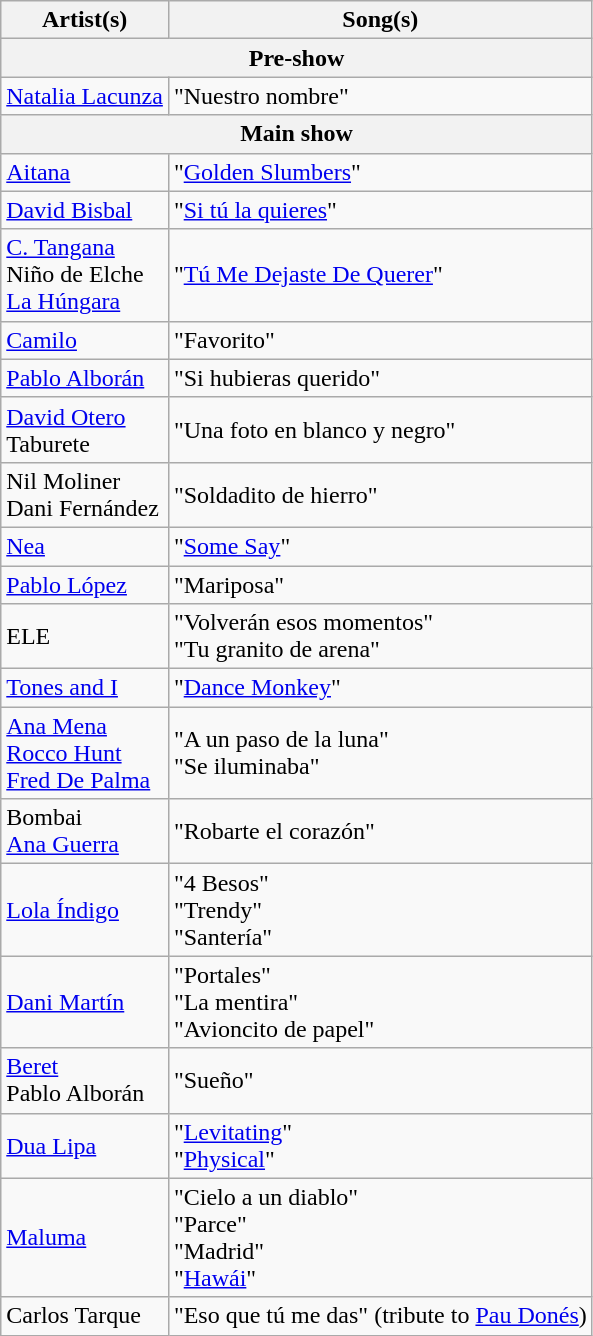<table class="wikitable plainrowheaders">
<tr>
<th scope="col">Artist(s)</th>
<th scope="col">Song(s)</th>
</tr>
<tr>
<th colspan="2">Pre-show</th>
</tr>
<tr>
<td><a href='#'>Natalia Lacunza</a></td>
<td>"Nuestro nombre"</td>
</tr>
<tr>
<th colspan="2">Main show</th>
</tr>
<tr>
<td><a href='#'>Aitana</a></td>
<td>"<a href='#'>Golden Slumbers</a>"</td>
</tr>
<tr>
<td><a href='#'>David Bisbal</a></td>
<td>"<a href='#'>Si tú la quieres</a>"</td>
</tr>
<tr>
<td><a href='#'>C. Tangana</a><br>Niño de Elche<br><a href='#'>La Húngara</a></td>
<td>"<a href='#'>Tú Me Dejaste De Querer</a>"</td>
</tr>
<tr>
<td><a href='#'>Camilo</a></td>
<td>"Favorito"</td>
</tr>
<tr>
<td><a href='#'>Pablo Alborán</a></td>
<td>"Si hubieras querido"</td>
</tr>
<tr>
<td><a href='#'>David Otero</a><br>Taburete</td>
<td>"Una foto en blanco y negro"</td>
</tr>
<tr>
<td>Nil Moliner<br>Dani Fernández</td>
<td>"Soldadito de hierro"</td>
</tr>
<tr>
<td><a href='#'>Nea</a></td>
<td>"<a href='#'>Some Say</a>"</td>
</tr>
<tr>
<td><a href='#'>Pablo López</a></td>
<td>"Mariposa"</td>
</tr>
<tr>
<td>ELE</td>
<td>"Volverán esos momentos"<br>"Tu granito de arena"</td>
</tr>
<tr>
<td><a href='#'>Tones and I</a></td>
<td>"<a href='#'>Dance Monkey</a>"</td>
</tr>
<tr>
<td><a href='#'>Ana Mena</a><br><a href='#'>Rocco Hunt</a><br><a href='#'>Fred De Palma</a></td>
<td>"A un paso de la luna"<br>"Se iluminaba"</td>
</tr>
<tr>
<td>Bombai<br><a href='#'>Ana Guerra</a></td>
<td>"Robarte el corazón"</td>
</tr>
<tr>
<td><a href='#'>Lola Índigo</a></td>
<td>"4 Besos"<br>"Trendy"<br>"Santería"</td>
</tr>
<tr>
<td><a href='#'>Dani Martín</a></td>
<td>"Portales"<br>"La mentira"<br>"Avioncito de papel" </td>
</tr>
<tr>
<td><a href='#'>Beret</a><br>Pablo Alborán</td>
<td>"Sueño"</td>
</tr>
<tr>
<td><a href='#'>Dua Lipa</a></td>
<td>"<a href='#'>Levitating</a>"<br>"<a href='#'>Physical</a>"</td>
</tr>
<tr>
<td><a href='#'>Maluma</a></td>
<td>"Cielo a un diablo"<br>"Parce"<br>"Madrid"<br>"<a href='#'>Hawái</a>"</td>
</tr>
<tr>
<td>Carlos Tarque</td>
<td>"Eso que tú me das" (tribute to <a href='#'>Pau Donés</a>)</td>
</tr>
</table>
